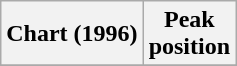<table class="wikitable plainrowheaders" style="text-align:center">
<tr>
<th>Chart (1996)</th>
<th>Peak<br>position</th>
</tr>
<tr>
</tr>
</table>
